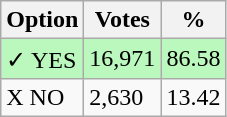<table class="wikitable">
<tr>
<th>Option</th>
<th>Votes</th>
<th>%</th>
</tr>
<tr>
<td style=background:#bbf8be>✓ YES</td>
<td style=background:#bbf8be>16,971</td>
<td style=background:#bbf8be>86.58</td>
</tr>
<tr>
<td>X NO</td>
<td>2,630</td>
<td>13.42</td>
</tr>
</table>
